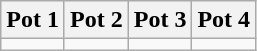<table class="wikitable">
<tr>
<th>Pot 1</th>
<th>Pot 2</th>
<th>Pot 3</th>
<th>Pot 4</th>
</tr>
<tr>
<td valign=top></td>
<td valign=top></td>
<td valign=top></td>
<td valign=top></td>
</tr>
</table>
